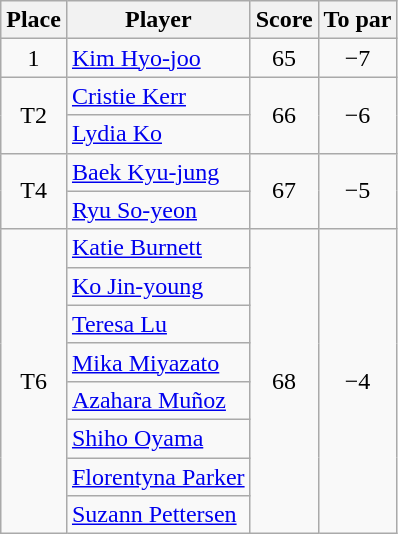<table class="wikitable">
<tr>
<th>Place</th>
<th>Player</th>
<th>Score</th>
<th>To par</th>
</tr>
<tr>
<td align=center>1</td>
<td> <a href='#'>Kim Hyo-joo</a></td>
<td align=center>65</td>
<td align=center>−7</td>
</tr>
<tr>
<td rowspan=2 align=center>T2</td>
<td> <a href='#'>Cristie Kerr</a></td>
<td rowspan=2 align=center>66</td>
<td rowspan=2 align=center>−6</td>
</tr>
<tr>
<td> <a href='#'>Lydia Ko</a></td>
</tr>
<tr>
<td rowspan=2 align=center>T4</td>
<td> <a href='#'>Baek Kyu-jung</a></td>
<td rowspan=2 align=center>67</td>
<td rowspan=2 align=center>−5</td>
</tr>
<tr>
<td> <a href='#'>Ryu So-yeon</a></td>
</tr>
<tr>
<td rowspan=8 align=center>T6</td>
<td> <a href='#'>Katie Burnett</a></td>
<td rowspan=8 align=center>68</td>
<td rowspan=8 align=center>−4</td>
</tr>
<tr>
<td> <a href='#'>Ko Jin-young</a></td>
</tr>
<tr>
<td> <a href='#'>Teresa Lu</a></td>
</tr>
<tr>
<td> <a href='#'>Mika Miyazato</a></td>
</tr>
<tr>
<td> <a href='#'>Azahara Muñoz</a></td>
</tr>
<tr>
<td> <a href='#'>Shiho Oyama</a></td>
</tr>
<tr>
<td> <a href='#'>Florentyna Parker</a></td>
</tr>
<tr>
<td> <a href='#'>Suzann Pettersen</a></td>
</tr>
</table>
